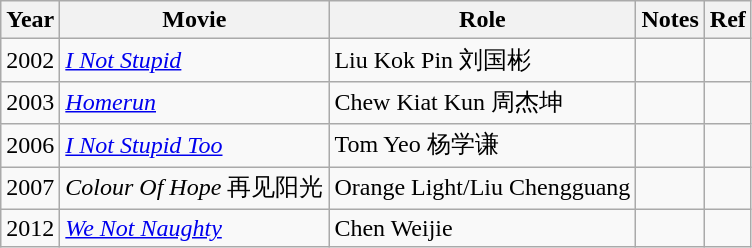<table class="wikitable">
<tr>
<th>Year</th>
<th>Movie</th>
<th>Role</th>
<th>Notes</th>
<th>Ref</th>
</tr>
<tr 2012 it takes two>
<td>2002</td>
<td><em><a href='#'>I Not Stupid</a></em></td>
<td>Liu Kok Pin 刘国彬</td>
<td></td>
<td></td>
</tr>
<tr>
<td>2003</td>
<td><em><a href='#'>Homerun</a></em></td>
<td>Chew Kiat Kun 周杰坤</td>
<td></td>
<td></td>
</tr>
<tr>
<td>2006</td>
<td><em><a href='#'>I Not Stupid Too</a></em></td>
<td>Tom Yeo 杨学谦</td>
<td></td>
<td></td>
</tr>
<tr>
<td>2007</td>
<td><em>Colour Of Hope</em> 再见阳光</td>
<td>Orange Light/Liu Chengguang</td>
<td></td>
<td></td>
</tr>
<tr>
<td>2012</td>
<td><em><a href='#'>We Not Naughty</a></em></td>
<td>Chen Weijie</td>
<td></td>
<td></td>
</tr>
</table>
